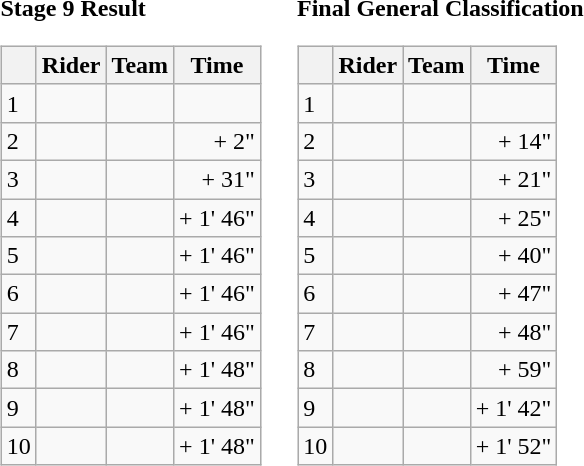<table>
<tr>
<td><strong>Stage 9 Result</strong><br><table class="wikitable">
<tr>
<th></th>
<th>Rider</th>
<th>Team</th>
<th>Time</th>
</tr>
<tr>
<td>1</td>
<td></td>
<td></td>
<td align="right"></td>
</tr>
<tr>
<td>2</td>
<td></td>
<td></td>
<td align="right">+ 2"</td>
</tr>
<tr>
<td>3</td>
<td></td>
<td></td>
<td align="right">+ 31"</td>
</tr>
<tr>
<td>4</td>
<td></td>
<td></td>
<td align="right">+ 1' 46"</td>
</tr>
<tr>
<td>5</td>
<td></td>
<td></td>
<td align="right">+ 1' 46"</td>
</tr>
<tr>
<td>6</td>
<td> </td>
<td></td>
<td align="right">+ 1' 46"</td>
</tr>
<tr>
<td>7</td>
<td></td>
<td></td>
<td align="right">+ 1' 46"</td>
</tr>
<tr>
<td>8</td>
<td></td>
<td></td>
<td align="right">+ 1' 48"</td>
</tr>
<tr>
<td>9</td>
<td></td>
<td></td>
<td align="right">+ 1' 48"</td>
</tr>
<tr>
<td>10</td>
<td> </td>
<td></td>
<td align="right">+ 1' 48"</td>
</tr>
</table>
</td>
<td></td>
<td><strong>Final General Classification</strong><br><table class="wikitable">
<tr>
<th></th>
<th>Rider</th>
<th>Team</th>
<th>Time</th>
</tr>
<tr>
<td>1</td>
<td> </td>
<td></td>
<td align="right"></td>
</tr>
<tr>
<td>2</td>
<td></td>
<td></td>
<td align="right">+ 14"</td>
</tr>
<tr>
<td>3</td>
<td></td>
<td></td>
<td align="right">+ 21"</td>
</tr>
<tr>
<td>4</td>
<td></td>
<td></td>
<td align="right">+ 25"</td>
</tr>
<tr>
<td>5</td>
<td></td>
<td></td>
<td align="right">+ 40"</td>
</tr>
<tr>
<td>6</td>
<td></td>
<td></td>
<td align="right">+ 47"</td>
</tr>
<tr>
<td>7</td>
<td></td>
<td></td>
<td align="right">+ 48"</td>
</tr>
<tr>
<td>8</td>
<td></td>
<td></td>
<td align="right">+ 59"</td>
</tr>
<tr>
<td>9</td>
<td></td>
<td></td>
<td align="right">+ 1' 42"</td>
</tr>
<tr>
<td>10</td>
<td></td>
<td></td>
<td align="right">+ 1' 52"</td>
</tr>
</table>
</td>
</tr>
</table>
